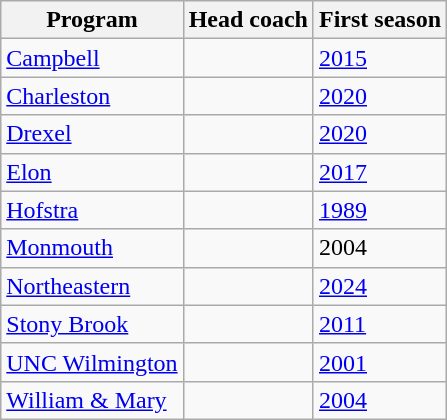<table class="wikitable sortable">
<tr>
<th>Program</th>
<th>Head coach</th>
<th>First season</th>
</tr>
<tr>
<td><a href='#'>Campbell</a></td>
<td></td>
<td><a href='#'>2015</a></td>
</tr>
<tr>
<td><a href='#'>Charleston</a></td>
<td></td>
<td><a href='#'>2020</a></td>
</tr>
<tr>
<td><a href='#'>Drexel</a></td>
<td></td>
<td><a href='#'>2020</a></td>
</tr>
<tr>
<td><a href='#'>Elon</a></td>
<td></td>
<td><a href='#'>2017</a></td>
</tr>
<tr>
<td><a href='#'>Hofstra</a></td>
<td></td>
<td><a href='#'>1989</a></td>
</tr>
<tr>
<td><a href='#'>Monmouth</a></td>
<td></td>
<td>2004</td>
</tr>
<tr>
<td><a href='#'>Northeastern</a></td>
<td></td>
<td><a href='#'>2024</a></td>
</tr>
<tr>
<td><a href='#'>Stony Brook</a></td>
<td></td>
<td><a href='#'>2011</a></td>
</tr>
<tr>
<td><a href='#'>UNC Wilmington</a></td>
<td></td>
<td><a href='#'>2001</a></td>
</tr>
<tr>
<td><a href='#'>William & Mary</a></td>
<td></td>
<td><a href='#'>2004</a></td>
</tr>
</table>
